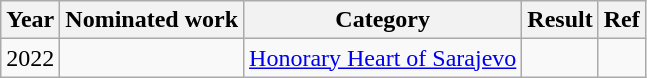<table class="wikitable">
<tr>
<th>Year</th>
<th>Nominated work</th>
<th>Category</th>
<th>Result</th>
<th>Ref</th>
</tr>
<tr>
<td>2022</td>
<td></td>
<td><a href='#'>Honorary Heart of Sarajevo</a></td>
<td></td>
<td></td>
</tr>
</table>
